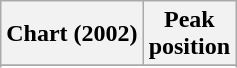<table class="wikitable sortable">
<tr>
<th>Chart (2002)</th>
<th>Peak<br>position</th>
</tr>
<tr>
</tr>
<tr>
</tr>
</table>
